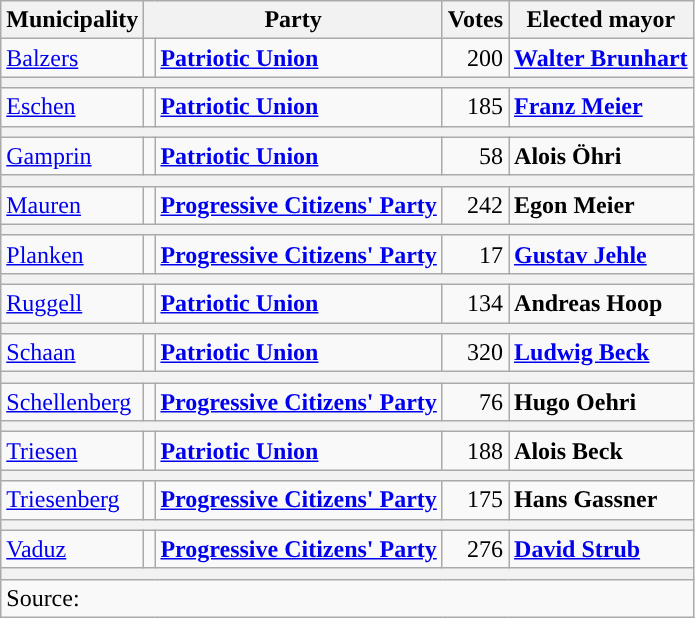<table class="wikitable" style="text-align:right">
<tr>
<th>Municipality</th>
<th colspan="2">Party</th>
<th>Votes</th>
<th>Elected mayor</th>
</tr>
<tr>
<td align="left"><a href='#'>Balzers</a></td>
<td style="color:inherit;background:"></td>
<td align="left"><a href='#'><strong>Patriotic Union</strong></a></td>
<td>200</td>
<td align="left"><strong><a href='#'>Walter Brunhart</a></strong></td>
</tr>
<tr>
<th colspan="5"></th>
</tr>
<tr>
<td align="left"><a href='#'>Eschen</a></td>
<td style="color:inherit;background:"></td>
<td align="left"><a href='#'><strong>Patriotic Union</strong></a></td>
<td>185</td>
<td align="left"><strong><a href='#'>Franz Meier</a></strong></td>
</tr>
<tr>
<th colspan="5"></th>
</tr>
<tr>
<td align="left"><a href='#'>Gamprin</a></td>
<td style="color:inherit;background:"></td>
<td align="left"><a href='#'><strong>Patriotic Union</strong></a></td>
<td>58</td>
<td align="left"><strong>Alois Öhri</strong></td>
</tr>
<tr>
<th colspan="5"></th>
</tr>
<tr>
<td align="left"><a href='#'>Mauren</a></td>
<td style="color:inherit;background:"></td>
<td align="left"><strong><a href='#'>Progressive Citizens' Party</a></strong></td>
<td>242</td>
<td align="left"><strong>Egon Meier</strong></td>
</tr>
<tr>
<th colspan="5"></th>
</tr>
<tr>
<td align="left"><a href='#'>Planken</a></td>
<td style="color:inherit;background:"></td>
<td align="left"><strong><a href='#'>Progressive Citizens' Party</a></strong></td>
<td>17</td>
<td align="left"><strong><a href='#'>Gustav Jehle</a></strong></td>
</tr>
<tr>
<th colspan="5"></th>
</tr>
<tr>
<td align="left"><a href='#'>Ruggell</a></td>
<td style="color:inherit;background:"></td>
<td align="left"><a href='#'><strong>Patriotic Union</strong></a></td>
<td>134</td>
<td align="left"><strong>Andreas Hoop</strong></td>
</tr>
<tr>
<th colspan="5"></th>
</tr>
<tr>
<td align="left"><a href='#'>Schaan</a></td>
<td style="color:inherit;background:"></td>
<td align="left"><a href='#'><strong>Patriotic Union</strong></a></td>
<td>320</td>
<td align="left"><strong><a href='#'>Ludwig Beck</a></strong></td>
</tr>
<tr>
<th colspan="5"></th>
</tr>
<tr>
<td align="left"><a href='#'>Schellenberg</a></td>
<td style="color:inherit;background:"></td>
<td align="left"><strong><a href='#'>Progressive Citizens' Party</a></strong></td>
<td>76</td>
<td align="left"><strong>Hugo Oehri</strong></td>
</tr>
<tr>
<th colspan="5"></th>
</tr>
<tr>
<td align="left"><a href='#'>Triesen</a></td>
<td style="color:inherit;background:"></td>
<td align="left"><a href='#'><strong>Patriotic Union</strong></a></td>
<td>188</td>
<td align="left"><strong>Alois Beck</strong></td>
</tr>
<tr>
<th colspan="5"></th>
</tr>
<tr>
<td align="left"><a href='#'>Triesenberg</a></td>
<td style="color:inherit;background:"></td>
<td align="left"><strong><a href='#'>Progressive Citizens' Party</a></strong></td>
<td>175</td>
<td align="left"><strong>Hans Gassner</strong></td>
</tr>
<tr>
<th colspan="5"></th>
</tr>
<tr>
<td align="left"><a href='#'>Vaduz</a></td>
<td style="color:inherit;background:"></td>
<td align="left"><strong><a href='#'>Progressive Citizens' Party</a></strong></td>
<td>276</td>
<td align="left"><strong><a href='#'>David Strub</a></strong></td>
</tr>
<tr>
<th colspan="5"></th>
</tr>
<tr>
<td colspan="5" align="left">Source: </td>
</tr>
</table>
